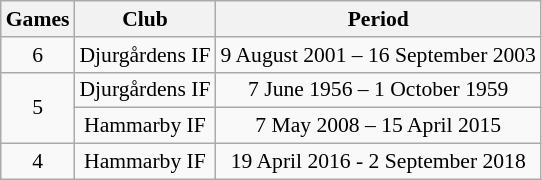<table class="wikitable" style="font-size:90%; text-align: center">
<tr>
<th>Games</th>
<th>Club</th>
<th>Period</th>
</tr>
<tr>
<td rowspan=1>6</td>
<td>Djurgårdens IF</td>
<td>9 August 2001 – 16 September 2003</td>
</tr>
<tr>
<td rowspan=2>5</td>
<td>Djurgårdens IF</td>
<td>7 June 1956 – 1 October 1959</td>
</tr>
<tr>
<td>Hammarby IF</td>
<td>7 May 2008 – 15 April 2015</td>
</tr>
<tr>
<td>4</td>
<td>Hammarby IF</td>
<td>19 April 2016 - 2 September 2018</td>
</tr>
</table>
